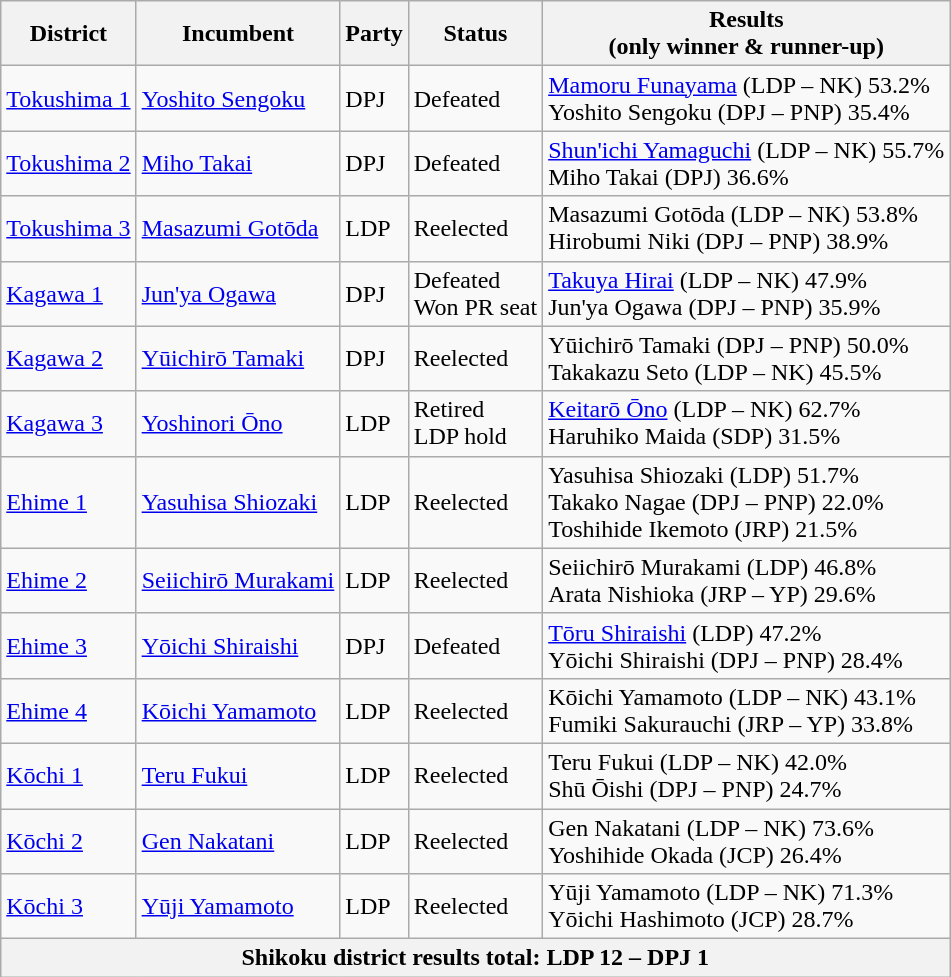<table class="wikitable">
<tr>
<th>District</th>
<th>Incumbent</th>
<th>Party</th>
<th>Status</th>
<th>Results<br>(only winner & runner-up)</th>
</tr>
<tr>
<td><a href='#'>Tokushima 1</a></td>
<td><a href='#'>Yoshito Sengoku</a></td>
<td>DPJ</td>
<td>Defeated</td>
<td><a href='#'>Mamoru Funayama</a> (LDP – NK) 53.2%<br>Yoshito Sengoku (DPJ – PNP) 35.4%</td>
</tr>
<tr>
<td><a href='#'>Tokushima 2</a></td>
<td><a href='#'>Miho Takai</a></td>
<td>DPJ</td>
<td>Defeated</td>
<td><a href='#'>Shun'ichi Yamaguchi</a> (LDP – NK) 55.7%<br>Miho Takai (DPJ) 36.6%</td>
</tr>
<tr>
<td><a href='#'>Tokushima 3</a></td>
<td><a href='#'>Masazumi Gotōda</a></td>
<td>LDP</td>
<td>Reelected</td>
<td>Masazumi Gotōda (LDP – NK) 53.8%<br>Hirobumi Niki (DPJ – PNP) 38.9%</td>
</tr>
<tr>
<td><a href='#'>Kagawa 1</a></td>
<td><a href='#'>Jun'ya Ogawa</a></td>
<td>DPJ</td>
<td>Defeated<br>Won PR seat</td>
<td><a href='#'>Takuya Hirai</a> (LDP – NK) 47.9%<br>Jun'ya Ogawa (DPJ – PNP) 35.9%</td>
</tr>
<tr>
<td><a href='#'>Kagawa 2</a></td>
<td><a href='#'>Yūichirō Tamaki</a></td>
<td>DPJ</td>
<td>Reelected</td>
<td>Yūichirō Tamaki (DPJ – PNP) 50.0%<br>Takakazu Seto (LDP – NK) 45.5%</td>
</tr>
<tr>
<td><a href='#'>Kagawa 3</a></td>
<td><a href='#'>Yoshinori Ōno</a></td>
<td>LDP</td>
<td>Retired<br>LDP hold</td>
<td><a href='#'>Keitarō Ōno</a> (LDP – NK) 62.7%<br>Haruhiko Maida (SDP) 31.5%</td>
</tr>
<tr>
<td><a href='#'>Ehime 1</a></td>
<td><a href='#'>Yasuhisa Shiozaki</a></td>
<td>LDP</td>
<td>Reelected</td>
<td>Yasuhisa Shiozaki (LDP) 51.7%<br>Takako Nagae (DPJ – PNP) 22.0%<br>Toshihide Ikemoto (JRP) 21.5%</td>
</tr>
<tr>
<td><a href='#'>Ehime 2</a></td>
<td><a href='#'>Seiichirō Murakami</a></td>
<td>LDP</td>
<td>Reelected</td>
<td>Seiichirō Murakami (LDP) 46.8%<br>Arata Nishioka (JRP – YP) 29.6%</td>
</tr>
<tr>
<td><a href='#'>Ehime 3</a></td>
<td><a href='#'>Yōichi Shiraishi</a></td>
<td>DPJ</td>
<td>Defeated</td>
<td><a href='#'>Tōru Shiraishi</a> (LDP) 47.2%<br>Yōichi Shiraishi (DPJ – PNP) 28.4%</td>
</tr>
<tr>
<td><a href='#'>Ehime 4</a></td>
<td><a href='#'>Kōichi Yamamoto</a></td>
<td>LDP</td>
<td>Reelected</td>
<td>Kōichi Yamamoto (LDP – NK) 43.1%<br>Fumiki Sakurauchi (JRP – YP) 33.8%</td>
</tr>
<tr>
<td><a href='#'>Kōchi 1</a></td>
<td><a href='#'>Teru Fukui</a></td>
<td>LDP</td>
<td>Reelected</td>
<td>Teru Fukui (LDP – NK) 42.0%<br>Shū Ōishi (DPJ – PNP) 24.7%</td>
</tr>
<tr>
<td><a href='#'>Kōchi 2</a></td>
<td><a href='#'>Gen Nakatani</a></td>
<td>LDP</td>
<td>Reelected</td>
<td>Gen Nakatani (LDP – NK) 73.6%<br>Yoshihide Okada (JCP) 26.4%</td>
</tr>
<tr>
<td><a href='#'>Kōchi 3</a></td>
<td><a href='#'>Yūji Yamamoto</a></td>
<td>LDP</td>
<td>Reelected</td>
<td>Yūji Yamamoto (LDP – NK) 71.3%<br>Yōichi Hashimoto (JCP) 28.7%</td>
</tr>
<tr>
<th colspan="5">Shikoku district results total: LDP 12 – DPJ 1</th>
</tr>
</table>
